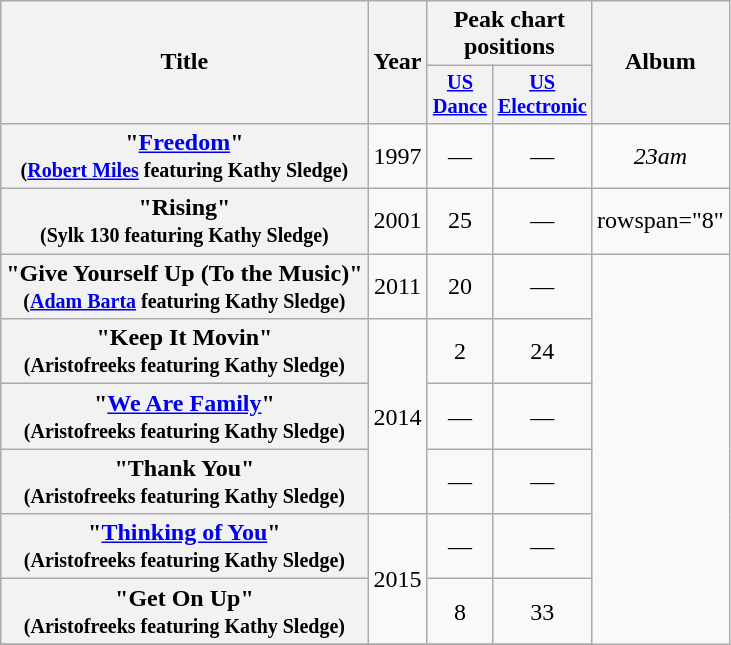<table class="wikitable plainrowheaders" style="text-align: center;" border="1">
<tr>
<th rowspan="2">Title</th>
<th rowspan="2">Year</th>
<th colspan="2">Peak chart positions</th>
<th rowspan="2">Album</th>
</tr>
<tr>
<th scope="col" style="width:2.75em;font-size:85%;"><a href='#'>US Dance</a><br></th>
<th scope="col" style="width:2.75em;font-size:85%;"><a href='#'>US Electronic</a><br></th>
</tr>
<tr>
<th scope="row">"<a href='#'>Freedom</a>"<br><small>(<a href='#'>Robert Miles</a> featuring Kathy Sledge)</small></th>
<td rowspan="1">1997</td>
<td>—</td>
<td>—</td>
<td rowspan="1"><em>23am</em></td>
</tr>
<tr>
<th scope="row">"Rising"<br><small>(Sylk 130 featuring Kathy Sledge)</small></th>
<td rowspan="1">2001</td>
<td>25</td>
<td>—</td>
<td>rowspan="8" </td>
</tr>
<tr>
<th scope="row">"Give Yourself Up (To the Music)"<br><small>(<a href='#'>Adam Barta</a> featuring Kathy Sledge)</small></th>
<td rowspan="1">2011</td>
<td>20</td>
<td>—</td>
</tr>
<tr>
<th scope="row">"Keep It Movin"<br><small>(Aristofreeks featuring Kathy Sledge)</small></th>
<td rowspan="3">2014</td>
<td>2</td>
<td>24</td>
</tr>
<tr>
<th scope="row">"<a href='#'>We Are Family</a>"<br><small>(Aristofreeks featuring Kathy Sledge)</small></th>
<td>—</td>
<td>—</td>
</tr>
<tr>
<th scope="row">"Thank You"<br><small>(Aristofreeks featuring Kathy Sledge)</small></th>
<td>—</td>
<td>—</td>
</tr>
<tr>
<th scope="row">"<a href='#'>Thinking of You</a>"<br><small>(Aristofreeks featuring Kathy Sledge)</small></th>
<td rowspan="2">2015</td>
<td>—</td>
<td>—</td>
</tr>
<tr>
<th scope="row">"Get On Up"<br><small>(Aristofreeks featuring Kathy Sledge)</small></th>
<td>8</td>
<td>33</td>
</tr>
<tr>
</tr>
</table>
